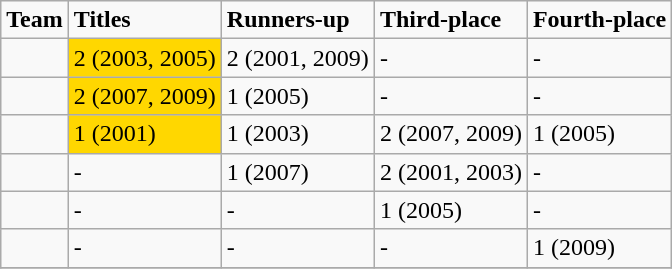<table class="wikitable">
<tr>
<td><strong>Team</strong></td>
<td><strong>Titles</strong></td>
<td><strong>Runners-up</strong></td>
<td><strong>Third-place</strong></td>
<td><strong>Fourth-place</strong></td>
</tr>
<tr>
<td></td>
<td bgcolor=gold>2 (2003, 2005)</td>
<td>2 (2001, 2009)</td>
<td>-</td>
<td>-</td>
</tr>
<tr>
<td></td>
<td bgcolor=gold>2 (2007, 2009)</td>
<td>1 (2005)</td>
<td>-</td>
<td>-</td>
</tr>
<tr>
<td></td>
<td bgcolor=gold>1 (2001)</td>
<td>1 (2003)</td>
<td>2 (2007, 2009)</td>
<td>1 (2005)</td>
</tr>
<tr>
<td></td>
<td>-</td>
<td>1 (2007)</td>
<td>2 (2001, 2003)</td>
<td>-</td>
</tr>
<tr>
<td></td>
<td>-</td>
<td>-</td>
<td>1 (2005)</td>
<td>-</td>
</tr>
<tr>
<td></td>
<td>-</td>
<td>-</td>
<td>-</td>
<td>1 (2009)</td>
</tr>
<tr>
</tr>
</table>
